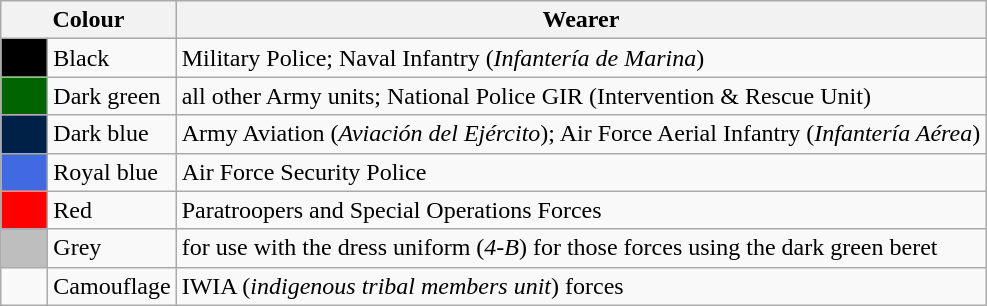<table class="wikitable">
<tr>
<th colspan="2">Colour</th>
<th>Wearer</th>
</tr>
<tr>
<td style="background:black;">      </td>
<td>Black</td>
<td>Military Police; Naval Infantry (<em>Infantería de Marina</em>)</td>
</tr>
<tr>
<td style="background:#006400;"></td>
<td>Dark green</td>
<td>all other Army units; National Police GIR (Intervention & Rescue Unit)</td>
</tr>
<tr>
<td style="background:#002147;"></td>
<td>Dark blue</td>
<td>Army Aviation (<em>Aviación del Ejército</em>); Air Force Aerial Infantry (<em>Infantería Aérea</em>)</td>
</tr>
<tr>
<td style="background:#4169E1;"></td>
<td>Royal blue</td>
<td>Air Force Security Police</td>
</tr>
<tr>
<td style="background:red;"></td>
<td>Red</td>
<td>Paratroopers and Special Operations Forces</td>
</tr>
<tr>
<td style="background:#BEBEBE;"></td>
<td>Grey</td>
<td>for use with the dress uniform (<em>4-B</em>) for those forces using the dark green beret</td>
</tr>
<tr>
<td></td>
<td>Camouflage</td>
<td>IWIA (<em>indigenous tribal members unit</em>) forces</td>
</tr>
</table>
